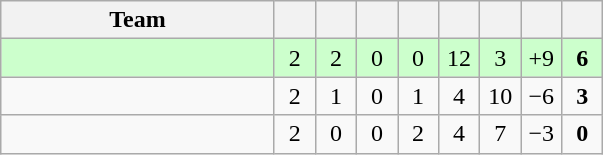<table class="wikitable" style="text-align: center;">
<tr>
<th width="175">Team</th>
<th width="20"></th>
<th width="20"></th>
<th width="20"></th>
<th width="20"></th>
<th width="20"></th>
<th width="20"></th>
<th width="20"></th>
<th width="20"></th>
</tr>
<tr style="background-color: #ccffcc;">
<td align=left></td>
<td>2</td>
<td>2</td>
<td>0</td>
<td>0</td>
<td>12</td>
<td>3</td>
<td>+9</td>
<td><strong>6</strong></td>
</tr>
<tr>
<td align=left></td>
<td>2</td>
<td>1</td>
<td>0</td>
<td>1</td>
<td>4</td>
<td>10</td>
<td>−6</td>
<td><strong>3</strong></td>
</tr>
<tr>
<td align=left></td>
<td>2</td>
<td>0</td>
<td>0</td>
<td>2</td>
<td>4</td>
<td>7</td>
<td>−3</td>
<td><strong>0</strong></td>
</tr>
</table>
